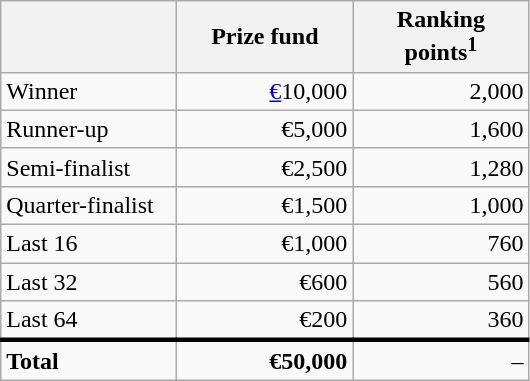<table class="wikitable">
<tr>
<th width=110px></th>
<th width=110px align="right">Prize fund</th>
<th width=110px align="right">Ranking points<sup>1</sup></th>
</tr>
<tr>
<td>Winner</td>
<td align="right"><a href='#'>€</a>10,000</td>
<td align="right">2,000</td>
</tr>
<tr>
<td>Runner-up</td>
<td align="right">€5,000</td>
<td align="right">1,600</td>
</tr>
<tr>
<td>Semi-finalist</td>
<td align="right">€2,500</td>
<td align="right">1,280</td>
</tr>
<tr>
<td>Quarter-finalist</td>
<td align="right">€1,500</td>
<td align="right">1,000</td>
</tr>
<tr>
<td>Last 16</td>
<td align="right">€1,000</td>
<td align="right">760</td>
</tr>
<tr>
<td>Last 32</td>
<td align="right">€600</td>
<td align="right">560</td>
</tr>
<tr>
<td>Last 64</td>
<td align="right">€200</td>
<td align="right">360</td>
</tr>
<tr style="border-top:medium solid">
<td><strong>Total</strong></td>
<td align="right"><strong>€50,000</strong></td>
<td align="right">–</td>
</tr>
</table>
